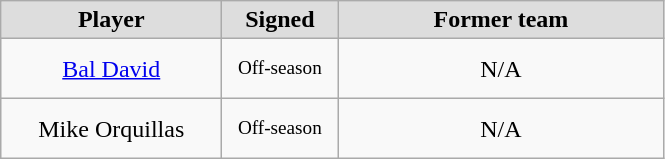<table class="wikitable" style="text-align: center">
<tr align="center" bgcolor="#dddddd">
<td style="width:140px"><strong>Player</strong></td>
<td style="width:70px"><strong>Signed</strong></td>
<td style="width:210px"><strong>Former team</strong></td>
</tr>
<tr style="height:40px">
<td><a href='#'>Bal David</a></td>
<td style="font-size: 80%">Off-season</td>
<td>N/A</td>
</tr>
<tr style="height:40px">
<td>Mike Orquillas</td>
<td style="font-size: 80%">Off-season</td>
<td>N/A</td>
</tr>
</table>
